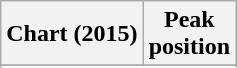<table class="wikitable sortable plainrowheaders">
<tr>
<th>Chart (2015)</th>
<th>Peak<br>position</th>
</tr>
<tr>
</tr>
<tr>
</tr>
<tr>
</tr>
<tr>
</tr>
</table>
